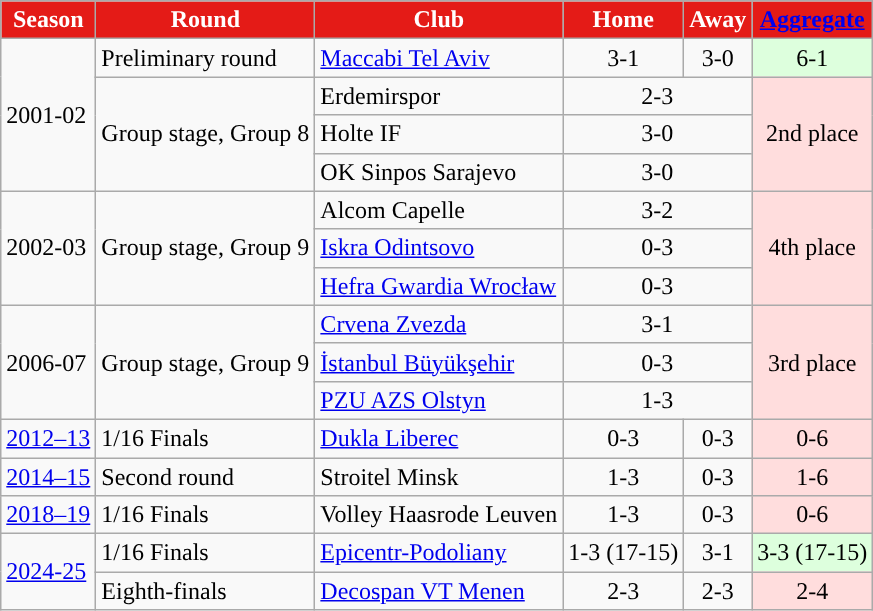<table class="wikitable">
<tr>
<th style="color:white; background:#E41B17;">Season</th>
<th style="color:white; background:#E41B17;">Round</th>
<th style="color:white; background:#E41B17;">Club</th>
<th style="color:white; background:#E41B17;">Home</th>
<th style="color:white; background:#E41B17;">Away</th>
<th style="color:white; background:#E41B17;"><a href='#'>Aggregate</a></th>
</tr>
<tr>
<td rowspan="4">2001-02</td>
<td>Preliminary round</td>
<td><a href='#'>Maccabi Tel Aviv</a></td>
<td style="text-align:center">3-1</td>
<td style="text-align:center">3-0</td>
<td style="text-align:center; background:#dfd;">6-1</td>
</tr>
<tr>
<td rowspan="3">Group stage, Group 8</td>
<td>Erdemirspor</td>
<td colspan="2" style="text-align:center">2-3</td>
<td rowspan="3" style="text-align:center; background:#fdd;">2nd place</td>
</tr>
<tr>
<td>Holte IF</td>
<td colspan="2" style="text-align:center">3-0</td>
</tr>
<tr>
<td>OK Sinpos Sarajevo</td>
<td colspan="2" style="text-align:center">3-0</td>
</tr>
<tr>
<td rowspan="3">2002-03</td>
<td rowspan="3">Group stage, Group 9</td>
<td>Alcom Capelle</td>
<td colspan="2" style="text-align:center">3-2</td>
<td rowspan="3" style="text-align:center; background:#fdd;">4th place</td>
</tr>
<tr>
<td><a href='#'>Iskra Odintsovo</a></td>
<td colspan="2" style="text-align:center">0-3</td>
</tr>
<tr>
<td><a href='#'>Hefra Gwardia Wrocław</a></td>
<td colspan="2" style="text-align:center">0-3</td>
</tr>
<tr>
<td rowspan="3">2006-07</td>
<td rowspan="3">Group stage, Group 9</td>
<td><a href='#'>Crvena Zvezda</a></td>
<td colspan="2" style="text-align:center">3-1</td>
<td rowspan="3" style="text-align:center; background:#fdd;">3rd place</td>
</tr>
<tr>
<td><a href='#'>İstanbul Büyükşehir</a></td>
<td colspan="2" style="text-align:center">0-3</td>
</tr>
<tr>
<td><a href='#'>PZU AZS Olstyn</a></td>
<td colspan="2" style="text-align:center">1-3</td>
</tr>
<tr>
<td><a href='#'>2012–13</a></td>
<td>1/16 Finals</td>
<td><a href='#'>Dukla Liberec</a></td>
<td style="text-align:center">0-3</td>
<td style="text-align:center">0-3</td>
<td style="text-align:center; background:#fdd;">0-6</td>
</tr>
<tr>
<td><a href='#'>2014–15</a></td>
<td>Second round</td>
<td>Stroitel Minsk</td>
<td style="text-align:center">1-3</td>
<td style="text-align:center">0-3</td>
<td style="text-align:center; background:#fdd;">1-6</td>
</tr>
<tr>
<td><a href='#'>2018–19</a></td>
<td>1/16 Finals</td>
<td>Volley Haasrode Leuven</td>
<td style="text-align:center">1-3</td>
<td style="text-align:center">0-3</td>
<td style="text-align:center; background:#fdd;">0-6</td>
</tr>
<tr>
<td rowspan="2"><a href='#'>2024-25</a></td>
<td>1/16 Finals</td>
<td><a href='#'>Epicentr-Podoliany</a></td>
<td style="text-align:center">1-3 (17-15)</td>
<td style="text-align:center">3-1</td>
<td style="text-align:center; background:#dfd;">3-3 (17-15)</td>
</tr>
<tr>
<td>Eighth-finals</td>
<td><a href='#'>Decospan VT Menen</a></td>
<td style="text-align:center">2-3</td>
<td style="text-align:center">2-3</td>
<td style="text-align:center; background:#fdd;">2-4</td>
</tr>
</table>
